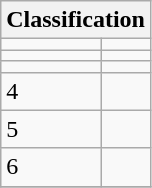<table class="wikitable" font-size: 90%;>
<tr>
<th colspan=2>Classification</th>
</tr>
<tr valign="top">
<td></td>
<td></td>
</tr>
<tr>
<td></td>
<td></td>
</tr>
<tr>
<td></td>
<td></td>
</tr>
<tr>
<td>4</td>
<td></td>
</tr>
<tr>
<td>5</td>
<td></td>
</tr>
<tr>
<td>6</td>
<td></td>
</tr>
<tr>
</tr>
</table>
